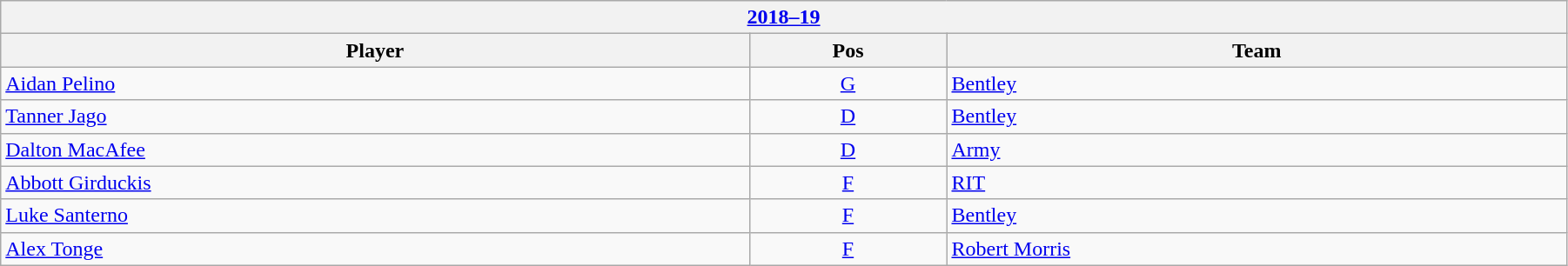<table class="wikitable" width=95%>
<tr>
<th colspan=3><a href='#'>2018–19</a></th>
</tr>
<tr>
<th>Player</th>
<th>Pos</th>
<th>Team</th>
</tr>
<tr>
<td><a href='#'>Aidan Pelino</a></td>
<td style="text-align:center;"><a href='#'>G</a></td>
<td><a href='#'>Bentley</a></td>
</tr>
<tr>
<td><a href='#'>Tanner Jago</a></td>
<td style="text-align:center;"><a href='#'>D</a></td>
<td><a href='#'>Bentley</a></td>
</tr>
<tr>
<td><a href='#'>Dalton MacAfee</a></td>
<td style="text-align:center;"><a href='#'>D</a></td>
<td><a href='#'>Army</a></td>
</tr>
<tr>
<td><a href='#'>Abbott Girduckis</a></td>
<td style="text-align:center;"><a href='#'>F</a></td>
<td><a href='#'>RIT</a></td>
</tr>
<tr>
<td><a href='#'>Luke Santerno</a></td>
<td style="text-align:center;"><a href='#'>F</a></td>
<td><a href='#'>Bentley</a></td>
</tr>
<tr>
<td><a href='#'>Alex Tonge</a></td>
<td style="text-align:center;"><a href='#'>F</a></td>
<td><a href='#'>Robert Morris</a></td>
</tr>
</table>
